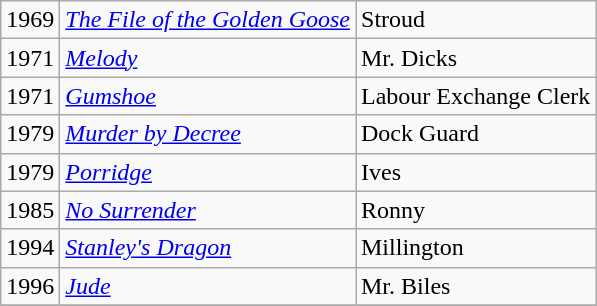<table class="wikitable sortable">
<tr>
<td>1969</td>
<td><em><a href='#'>The File of the Golden Goose</a></em></td>
<td>Stroud</td>
</tr>
<tr>
<td>1971</td>
<td><em><a href='#'>Melody</a></em></td>
<td>Mr. Dicks</td>
</tr>
<tr>
<td>1971</td>
<td><em><a href='#'>Gumshoe</a></em></td>
<td>Labour Exchange Clerk</td>
</tr>
<tr>
<td>1979</td>
<td><em><a href='#'>Murder by Decree</a></em></td>
<td>Dock Guard</td>
</tr>
<tr>
<td>1979</td>
<td><em><a href='#'>Porridge</a></em></td>
<td>Ives</td>
</tr>
<tr>
<td>1985</td>
<td><em><a href='#'>No Surrender</a></em></td>
<td>Ronny</td>
</tr>
<tr>
<td>1994</td>
<td><em><a href='#'>Stanley's Dragon</a></em></td>
<td>Millington</td>
</tr>
<tr>
<td>1996</td>
<td><em><a href='#'>Jude</a></em></td>
<td>Mr. Biles</td>
</tr>
<tr>
</tr>
</table>
